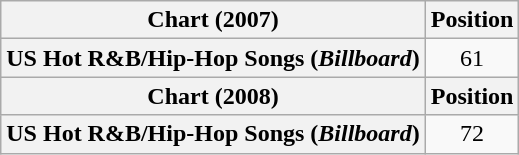<table class="wikitable plainrowheaders" style="text-align:center">
<tr>
<th scope="col">Chart (2007)</th>
<th scope="col">Position</th>
</tr>
<tr>
<th scope="row">US Hot R&B/Hip-Hop Songs (<em>Billboard</em>)</th>
<td>61</td>
</tr>
<tr>
<th scope="col">Chart (2008)</th>
<th scope="col">Position</th>
</tr>
<tr>
<th scope="row">US Hot R&B/Hip-Hop Songs (<em>Billboard</em>)</th>
<td>72</td>
</tr>
</table>
